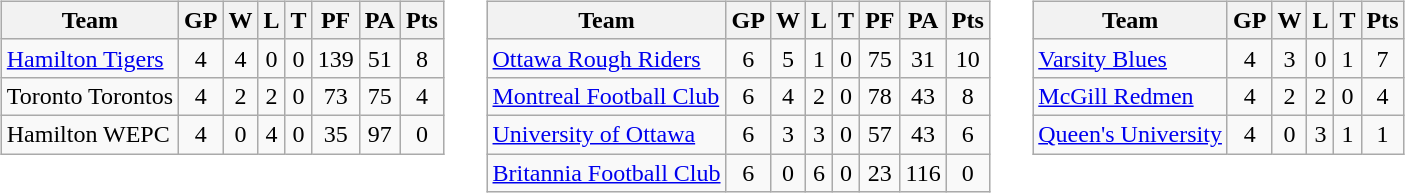<table cellspacing="10">
<tr>
<td valign="top"><br><table class="wikitable">
<tr>
<th>Team</th>
<th>GP</th>
<th>W</th>
<th>L</th>
<th>T</th>
<th>PF</th>
<th>PA</th>
<th>Pts</th>
</tr>
<tr align="center">
<td align="left"><a href='#'>Hamilton Tigers</a></td>
<td>4</td>
<td>4</td>
<td>0</td>
<td>0</td>
<td>139</td>
<td>51</td>
<td>8</td>
</tr>
<tr align="center">
<td align="left">Toronto Torontos</td>
<td>4</td>
<td>2</td>
<td>2</td>
<td>0</td>
<td>73</td>
<td>75</td>
<td>4</td>
</tr>
<tr align="center">
<td align="left">Hamilton WEPC</td>
<td>4</td>
<td>0</td>
<td>4</td>
<td>0</td>
<td>35</td>
<td>97</td>
<td>0</td>
</tr>
</table>
</td>
<td valign="top"><br><table class="wikitable">
<tr>
<th>Team</th>
<th>GP</th>
<th>W</th>
<th>L</th>
<th>T</th>
<th>PF</th>
<th>PA</th>
<th>Pts</th>
</tr>
<tr align="center">
<td align="left"><a href='#'>Ottawa Rough Riders</a></td>
<td>6</td>
<td>5</td>
<td>1</td>
<td>0</td>
<td>75</td>
<td>31</td>
<td>10</td>
</tr>
<tr align="center">
<td align="left"><a href='#'>Montreal Football Club</a></td>
<td>6</td>
<td>4</td>
<td>2</td>
<td>0</td>
<td>78</td>
<td>43</td>
<td>8</td>
</tr>
<tr align="center">
<td align="left"><a href='#'>University of Ottawa</a></td>
<td>6</td>
<td>3</td>
<td>3</td>
<td>0</td>
<td>57</td>
<td>43</td>
<td>6</td>
</tr>
<tr align="center">
<td align="left"><a href='#'>Britannia Football Club</a></td>
<td>6</td>
<td>0</td>
<td>6</td>
<td>0</td>
<td>23</td>
<td>116</td>
<td>0</td>
</tr>
</table>
</td>
<td valign="top"><br><table class="wikitable">
<tr>
<th>Team</th>
<th>GP</th>
<th>W</th>
<th>L</th>
<th>T</th>
<th>Pts</th>
</tr>
<tr align="center">
<td align="left"><a href='#'>Varsity Blues</a></td>
<td>4</td>
<td>3</td>
<td>0</td>
<td>1</td>
<td>7</td>
</tr>
<tr align="center">
<td align="left"><a href='#'>McGill Redmen</a></td>
<td>4</td>
<td>2</td>
<td>2</td>
<td>0</td>
<td>4</td>
</tr>
<tr align="center">
<td align="left"><a href='#'>Queen's University</a></td>
<td>4</td>
<td>0</td>
<td>3</td>
<td>1</td>
<td>1</td>
</tr>
</table>
</td>
</tr>
</table>
